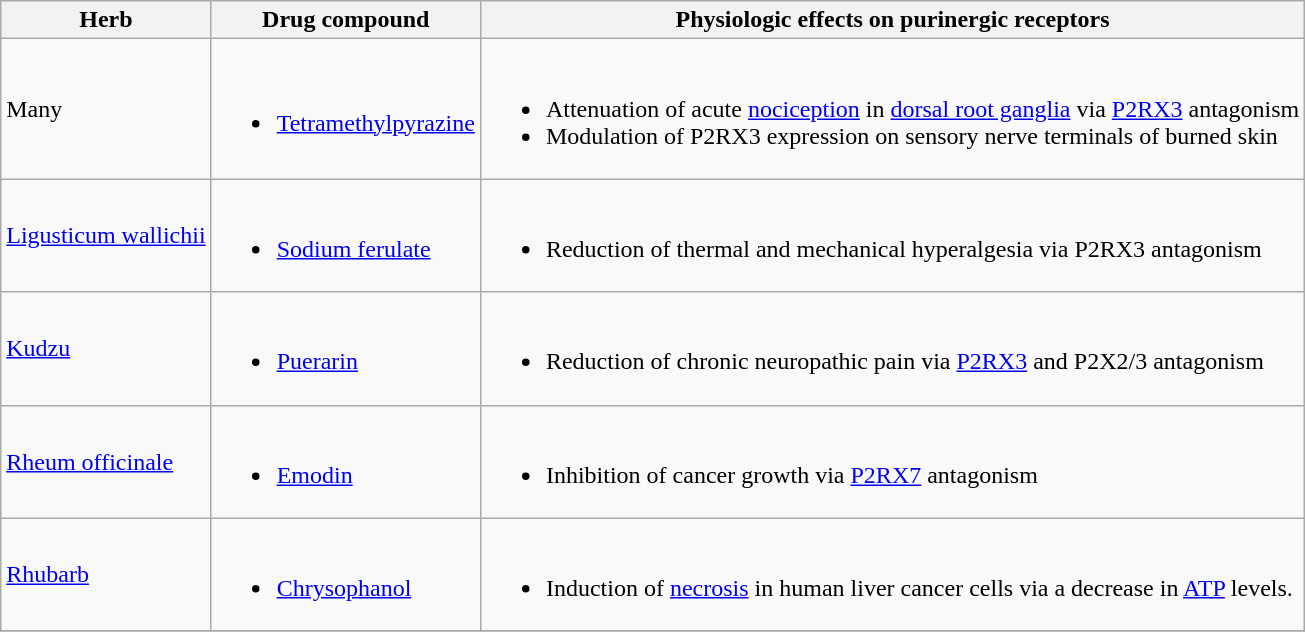<table class="wikitable">
<tr>
<th>Herb</th>
<th>Drug compound</th>
<th>Physiologic effects on purinergic receptors</th>
</tr>
<tr>
<td>Many</td>
<td><br><ul><li><a href='#'>Tetramethylpyrazine</a></li></ul></td>
<td><br><ul><li>Attenuation of acute <a href='#'>nociception</a> in <a href='#'>dorsal root ganglia</a> via <a href='#'>P2RX3</a> antagonism</li><li>Modulation of P2RX3 expression on sensory nerve terminals of burned skin</li></ul></td>
</tr>
<tr>
<td><a href='#'>Ligusticum wallichii</a></td>
<td><br><ul><li><a href='#'>Sodium ferulate</a></li></ul></td>
<td><br><ul><li>Reduction of thermal and mechanical hyperalgesia via P2RX3 antagonism</li></ul></td>
</tr>
<tr>
<td><a href='#'>Kudzu</a></td>
<td><br><ul><li><a href='#'>Puerarin</a></li></ul></td>
<td><br><ul><li>Reduction of chronic neuropathic pain via <a href='#'>P2RX3</a> and P2X2/3 antagonism</li></ul></td>
</tr>
<tr>
<td><a href='#'>Rheum officinale</a></td>
<td><br><ul><li><a href='#'>Emodin</a></li></ul></td>
<td><br><ul><li>Inhibition of cancer growth via <a href='#'>P2RX7</a> antagonism</li></ul></td>
</tr>
<tr>
<td><a href='#'>Rhubarb</a></td>
<td><br><ul><li><a href='#'>Chrysophanol</a></li></ul></td>
<td><br><ul><li>Induction of <a href='#'>necrosis</a> in human liver cancer cells via a decrease in <a href='#'>ATP</a> levels.</li></ul></td>
</tr>
<tr>
</tr>
</table>
